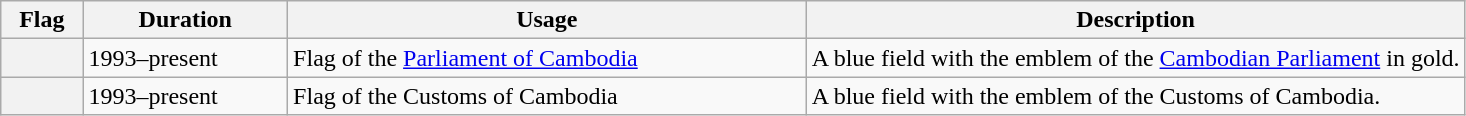<table class="wikitable">
<tr>
<th scope="col">Flag</th>
<th scope="col">Duration</th>
<th scope="col">Usage</th>
<th scope="col" style="width: 45%;">Description</th>
</tr>
<tr>
<th scope="row"></th>
<td>1993–present</td>
<td>Flag of the <a href='#'>Parliament of Cambodia</a></td>
<td>A blue field with the emblem of the <a href='#'>Cambodian Parliament</a> in gold.</td>
</tr>
<tr>
<th scope="row"></th>
<td>1993–present</td>
<td>Flag of the Customs of Cambodia</td>
<td>A blue field with the emblem of the Customs of Cambodia.</td>
</tr>
</table>
